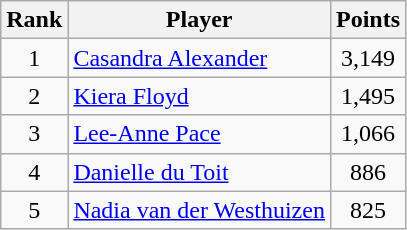<table class="wikitable">
<tr>
<th>Rank</th>
<th>Player</th>
<th>Points</th>
</tr>
<tr>
<td align=center>1</td>
<td> <a href='#'>Casandra Alexander</a></td>
<td align=center>3,149</td>
</tr>
<tr>
<td align=center>2</td>
<td> <a href='#'>Kiera Floyd</a></td>
<td align=center>1,495</td>
</tr>
<tr>
<td align=center>3</td>
<td> <a href='#'>Lee-Anne Pace</a></td>
<td align=center>1,066</td>
</tr>
<tr>
<td align=center>4</td>
<td> <a href='#'>Danielle du Toit</a></td>
<td align=center>886</td>
</tr>
<tr>
<td align=center>5</td>
<td> <a href='#'>Nadia van der Westhuizen</a></td>
<td align=center>825</td>
</tr>
</table>
